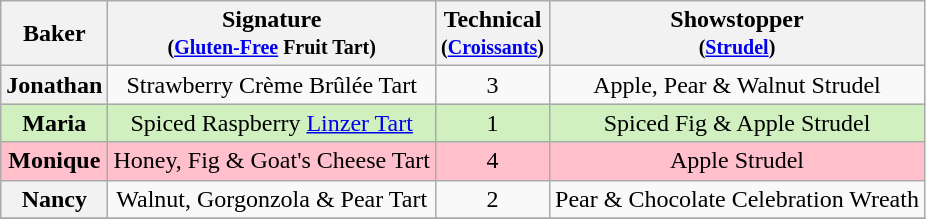<table class="wikitable sortable" style="text-align:center">
<tr>
<th>Baker</th>
<th class="unsortable">Signature<br><small>(<a href='#'>Gluten-Free</a> Fruit Tart)</small></th>
<th>Technical<br><small>(<a href='#'>Croissants</a>)</small></th>
<th class="unsortable">Showstopper<br><small>(<a href='#'>Strudel</a>)</small></th>
</tr>
<tr>
<th>Jonathan</th>
<td>Strawberry Crème Brûlée Tart</td>
<td>3</td>
<td>Apple, Pear & Walnut Strudel</td>
</tr>
<tr style="background:#d0f0c0;">
<th style="background:#d0f0c0;">Maria</th>
<td>Spiced Raspberry <a href='#'>Linzer Tart</a></td>
<td>1</td>
<td>Spiced Fig & Apple Strudel</td>
</tr>
<tr style="background:Pink;">
<th style="background:Pink;">Monique</th>
<td>Honey, Fig & Goat's Cheese Tart</td>
<td>4</td>
<td>Apple Strudel</td>
</tr>
<tr>
<th>Nancy</th>
<td>Walnut, Gorgonzola & Pear Tart</td>
<td>2</td>
<td>Pear & Chocolate Celebration Wreath</td>
</tr>
<tr>
</tr>
</table>
